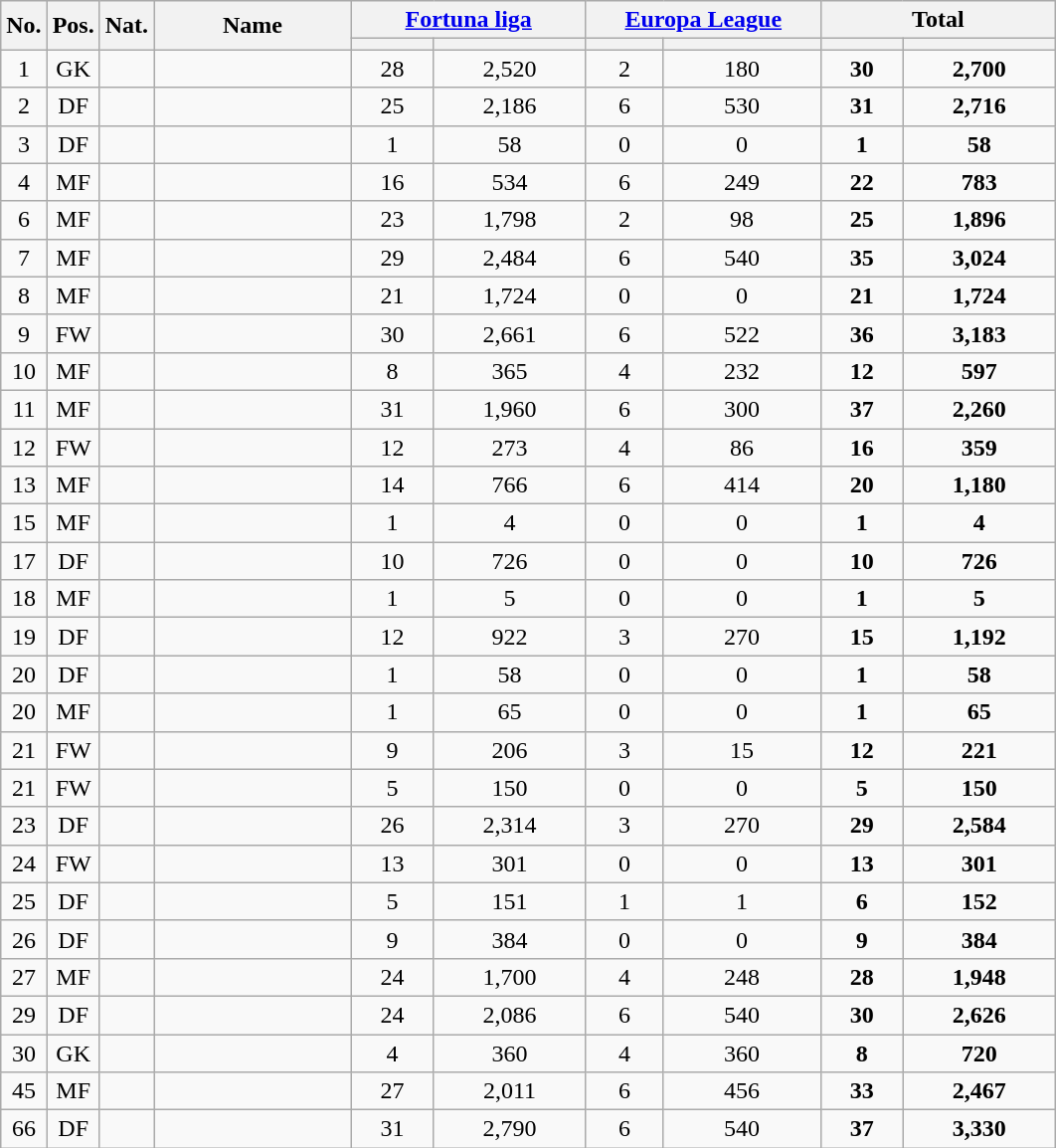<table class="wikitable sortable" style="text-align:center">
<tr>
<th rowspan="2" style="width:20px;">No.</th>
<th rowspan="2" style="width:20px;">Pos.</th>
<th rowspan="2" style="width:20px;">Nat.</th>
<th rowspan="2" style="width:125px;">Name</th>
<th colspan="2" style="width:150px;"><a href='#'>Fortuna liga</a></th>
<th colspan="2" style="width:150px;"><a href='#'>Europa League</a></th>
<th colspan="2" style="width:150px;">Total</th>
</tr>
<tr>
<th></th>
<th></th>
<th></th>
<th></th>
<th></th>
<th></th>
</tr>
<tr>
<td>1</td>
<td>GK</td>
<td></td>
<td align=left></td>
<td>28</td>
<td>2,520</td>
<td>2</td>
<td>180</td>
<td><strong>30</strong></td>
<td><strong>2,700</strong></td>
</tr>
<tr>
<td>2</td>
<td>DF</td>
<td></td>
<td align=left></td>
<td>25</td>
<td>2,186</td>
<td>6</td>
<td>530</td>
<td><strong>31</strong></td>
<td><strong>2,716</strong></td>
</tr>
<tr>
<td>3</td>
<td>DF</td>
<td></td>
<td align=left></td>
<td>1</td>
<td>58</td>
<td>0</td>
<td>0</td>
<td><strong>1</strong></td>
<td><strong>58</strong></td>
</tr>
<tr>
<td>4</td>
<td>MF</td>
<td></td>
<td align=left></td>
<td>16</td>
<td>534</td>
<td>6</td>
<td>249</td>
<td><strong>22</strong></td>
<td><strong>783</strong></td>
</tr>
<tr>
<td>6</td>
<td>MF</td>
<td></td>
<td align=left></td>
<td>23</td>
<td>1,798</td>
<td>2</td>
<td>98</td>
<td><strong>25</strong></td>
<td><strong>1,896</strong></td>
</tr>
<tr>
<td>7</td>
<td>MF</td>
<td></td>
<td align=left></td>
<td>29</td>
<td>2,484</td>
<td>6</td>
<td>540</td>
<td><strong>35</strong></td>
<td><strong>3,024</strong></td>
</tr>
<tr>
<td>8</td>
<td>MF</td>
<td></td>
<td align=left></td>
<td>21</td>
<td>1,724</td>
<td>0</td>
<td>0</td>
<td><strong>21</strong></td>
<td><strong>1,724</strong></td>
</tr>
<tr>
<td>9</td>
<td>FW</td>
<td></td>
<td align=left></td>
<td>30</td>
<td>2,661</td>
<td>6</td>
<td>522</td>
<td><strong>36</strong></td>
<td><strong>3,183</strong></td>
</tr>
<tr>
<td>10</td>
<td>MF</td>
<td></td>
<td align=left></td>
<td>8</td>
<td>365</td>
<td>4</td>
<td>232</td>
<td><strong>12</strong></td>
<td><strong>597</strong></td>
</tr>
<tr>
<td>11</td>
<td>MF</td>
<td></td>
<td align=left></td>
<td>31</td>
<td>1,960</td>
<td>6</td>
<td>300</td>
<td><strong>37</strong></td>
<td><strong>2,260</strong></td>
</tr>
<tr>
<td>12</td>
<td>FW</td>
<td></td>
<td align=left></td>
<td>12</td>
<td>273</td>
<td>4</td>
<td>86</td>
<td><strong>16</strong></td>
<td><strong>359</strong></td>
</tr>
<tr>
<td>13</td>
<td>MF</td>
<td></td>
<td align=left></td>
<td>14</td>
<td>766</td>
<td>6</td>
<td>414</td>
<td><strong>20</strong></td>
<td><strong>1,180</strong></td>
</tr>
<tr>
<td>15</td>
<td>MF</td>
<td></td>
<td align=left></td>
<td>1</td>
<td>4</td>
<td>0</td>
<td>0</td>
<td><strong>1</strong></td>
<td><strong>4</strong></td>
</tr>
<tr>
<td>17</td>
<td>DF</td>
<td></td>
<td align=left></td>
<td>10</td>
<td>726</td>
<td>0</td>
<td>0</td>
<td><strong>10</strong></td>
<td><strong>726</strong></td>
</tr>
<tr>
<td>18</td>
<td>MF</td>
<td></td>
<td align=left></td>
<td>1</td>
<td>5</td>
<td>0</td>
<td>0</td>
<td><strong>1</strong></td>
<td><strong>5</strong></td>
</tr>
<tr>
<td>19</td>
<td>DF</td>
<td></td>
<td align=left></td>
<td>12</td>
<td>922</td>
<td>3</td>
<td>270</td>
<td><strong>15</strong></td>
<td><strong>1,192</strong></td>
</tr>
<tr>
<td>20</td>
<td>DF</td>
<td></td>
<td align=left></td>
<td>1</td>
<td>58</td>
<td>0</td>
<td>0</td>
<td><strong>1</strong></td>
<td><strong>58</strong></td>
</tr>
<tr>
<td>20</td>
<td>MF</td>
<td></td>
<td align=left></td>
<td>1</td>
<td>65</td>
<td>0</td>
<td>0</td>
<td><strong>1</strong></td>
<td><strong>65</strong></td>
</tr>
<tr>
<td>21</td>
<td>FW</td>
<td></td>
<td align=left></td>
<td>9</td>
<td>206</td>
<td>3</td>
<td>15</td>
<td><strong>12</strong></td>
<td><strong>221</strong></td>
</tr>
<tr>
<td>21</td>
<td>FW</td>
<td></td>
<td align=left></td>
<td>5</td>
<td>150</td>
<td>0</td>
<td>0</td>
<td><strong>5</strong></td>
<td><strong>150</strong></td>
</tr>
<tr>
<td>23</td>
<td>DF</td>
<td></td>
<td align=left></td>
<td>26</td>
<td>2,314</td>
<td>3</td>
<td>270</td>
<td><strong>29</strong></td>
<td><strong>2,584</strong></td>
</tr>
<tr>
<td>24</td>
<td>FW</td>
<td></td>
<td align=left></td>
<td>13</td>
<td>301</td>
<td>0</td>
<td>0</td>
<td><strong>13</strong></td>
<td><strong>301</strong></td>
</tr>
<tr>
<td>25</td>
<td>DF</td>
<td></td>
<td align=left></td>
<td>5</td>
<td>151</td>
<td>1</td>
<td>1</td>
<td><strong>6</strong></td>
<td><strong>152</strong></td>
</tr>
<tr>
<td>26</td>
<td>DF</td>
<td></td>
<td align=left></td>
<td>9</td>
<td>384</td>
<td>0</td>
<td>0</td>
<td><strong>9</strong></td>
<td><strong>384</strong></td>
</tr>
<tr>
<td>27</td>
<td>MF</td>
<td></td>
<td align=left></td>
<td>24</td>
<td>1,700</td>
<td>4</td>
<td>248</td>
<td><strong>28</strong></td>
<td><strong>1,948</strong></td>
</tr>
<tr>
<td>29</td>
<td>DF</td>
<td></td>
<td align=left></td>
<td>24</td>
<td>2,086</td>
<td>6</td>
<td>540</td>
<td><strong>30</strong></td>
<td><strong>2,626</strong></td>
</tr>
<tr>
<td>30</td>
<td>GK</td>
<td></td>
<td align=left></td>
<td>4</td>
<td>360</td>
<td>4</td>
<td>360</td>
<td><strong>8</strong></td>
<td><strong>720</strong></td>
</tr>
<tr>
<td>45</td>
<td>MF</td>
<td></td>
<td align=left></td>
<td>27</td>
<td>2,011</td>
<td>6</td>
<td>456</td>
<td><strong>33</strong></td>
<td><strong>2,467</strong></td>
</tr>
<tr>
<td>66</td>
<td>DF</td>
<td></td>
<td align=left></td>
<td>31</td>
<td>2,790</td>
<td>6</td>
<td>540</td>
<td><strong>37</strong></td>
<td><strong>3,330</strong></td>
</tr>
</table>
